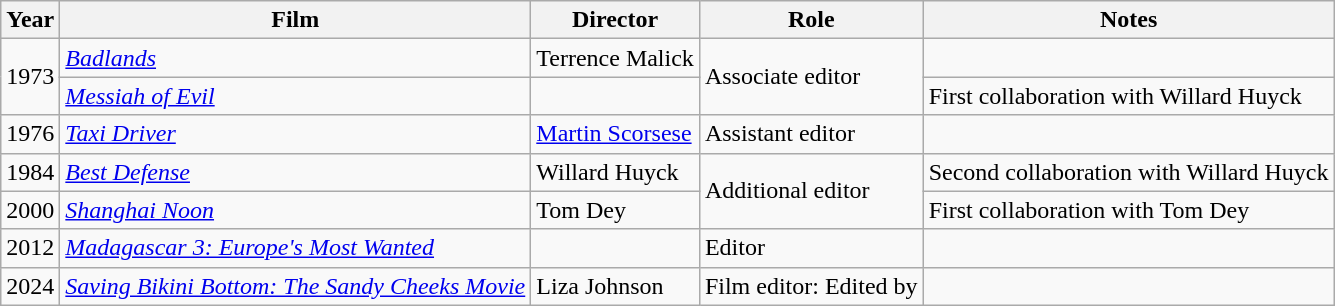<table class="wikitable">
<tr>
<th>Year</th>
<th>Film</th>
<th>Director</th>
<th>Role</th>
<th>Notes</th>
</tr>
<tr>
<td rowspan=2>1973</td>
<td><em><a href='#'>Badlands</a></em></td>
<td>Terrence Malick</td>
<td rowspan=2>Associate editor</td>
<td></td>
</tr>
<tr>
<td><em><a href='#'>Messiah of Evil</a></em></td>
<td></td>
<td>First collaboration with Willard Huyck</td>
</tr>
<tr>
<td>1976</td>
<td><em><a href='#'>Taxi Driver</a></em></td>
<td><a href='#'>Martin Scorsese</a></td>
<td>Assistant editor</td>
<td></td>
</tr>
<tr>
<td>1984</td>
<td><em><a href='#'>Best Defense</a></em></td>
<td>Willard Huyck</td>
<td rowspan=2>Additional editor</td>
<td>Second collaboration with Willard Huyck</td>
</tr>
<tr>
<td>2000</td>
<td><em><a href='#'>Shanghai Noon</a></em></td>
<td>Tom Dey</td>
<td>First collaboration with Tom Dey</td>
</tr>
<tr>
<td>2012</td>
<td><em><a href='#'>Madagascar 3: Europe's Most Wanted</a></em></td>
<td></td>
<td>Editor</td>
</tr>
<tr>
<td>2024</td>
<td><em><a href='#'>Saving Bikini Bottom: The Sandy Cheeks Movie</a></em></td>
<td>Liza Johnson</td>
<td>Film editor: Edited by</td>
<td></td>
</tr>
</table>
